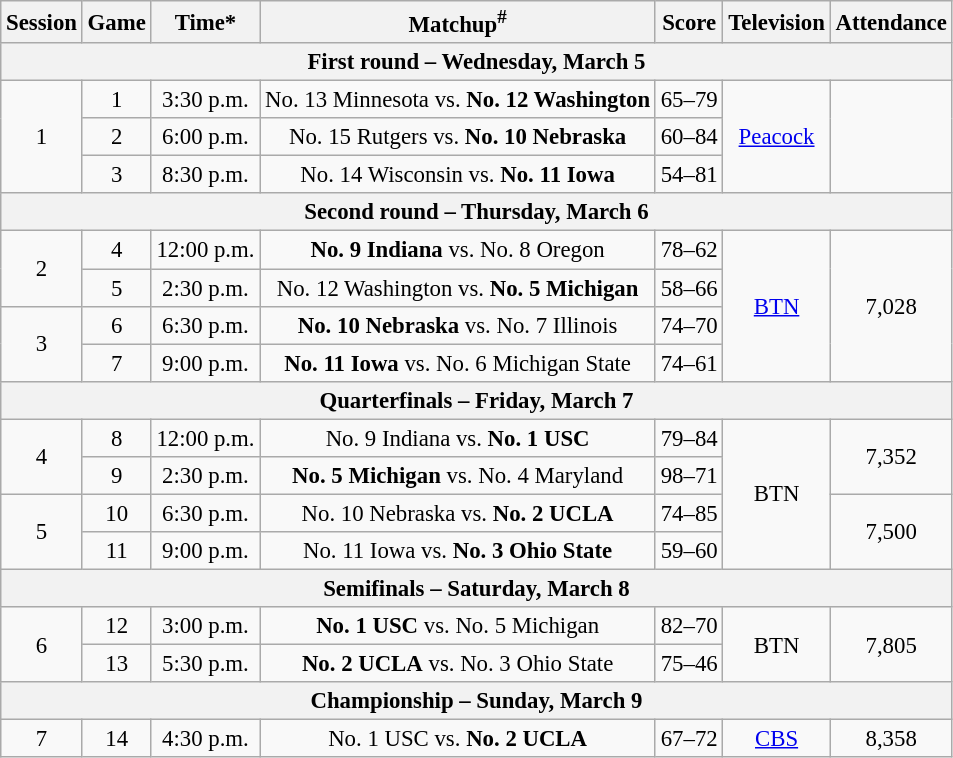<table class="wikitable" style="font-size: 95%; text-align:center">
<tr>
<th>Session</th>
<th>Game</th>
<th>Time*</th>
<th>Matchup<sup>#</sup></th>
<th>Score</th>
<th>Television</th>
<th>Attendance</th>
</tr>
<tr>
<th colspan=7>First round – Wednesday, March 5</th>
</tr>
<tr>
<td rowspan=3>1</td>
<td>1</td>
<td>3:30 p.m.</td>
<td>No. 13 Minnesota vs. <strong>No. 12 Washington</strong></td>
<td>65–79</td>
<td rowspan=3><a href='#'>Peacock</a></td>
<td rowspan=3></td>
</tr>
<tr>
<td>2</td>
<td>6:00 p.m.</td>
<td>No. 15 Rutgers vs. <strong>No. 10 Nebraska</strong></td>
<td>60–84</td>
</tr>
<tr>
<td>3</td>
<td>8:30 p.m.</td>
<td>No. 14 Wisconsin vs. <strong>No. 11 Iowa</strong></td>
<td>54–81</td>
</tr>
<tr>
<th colspan=7>Second round – Thursday, March 6</th>
</tr>
<tr>
<td rowspan=2>2</td>
<td>4</td>
<td>12:00 p.m.</td>
<td><strong>No. 9 Indiana</strong> vs. No. 8 Oregon</td>
<td>78–62</td>
<td rowspan=4><a href='#'>BTN</a></td>
<td rowspan="4">7,028</td>
</tr>
<tr>
<td>5</td>
<td>2:30 p.m.</td>
<td>No. 12 Washington vs. <strong>No. 5 Michigan</strong></td>
<td>58–66</td>
</tr>
<tr>
<td rowspan="2">3</td>
<td>6</td>
<td>6:30 p.m.</td>
<td><strong>No. 10 Nebraska</strong> vs. No. 7 Illinois</td>
<td>74–70</td>
</tr>
<tr>
<td>7</td>
<td>9:00 p.m.</td>
<td><strong>No. 11 Iowa</strong> vs. No. 6 Michigan State</td>
<td>74–61</td>
</tr>
<tr>
<th colspan=7>Quarterfinals – Friday, March 7</th>
</tr>
<tr>
<td rowspan=2>4</td>
<td>8</td>
<td>12:00 p.m.</td>
<td>No. 9 Indiana vs. <strong>No. 1 USC</strong></td>
<td>79–84</td>
<td rowspan=4>BTN</td>
<td rowspan="2">7,352</td>
</tr>
<tr>
<td>9</td>
<td>2:30 p.m.</td>
<td><strong>No. 5 Michigan</strong> vs. No. 4 Maryland</td>
<td>98–71</td>
</tr>
<tr>
<td rowspan="2">5</td>
<td>10</td>
<td>6:30 p.m.</td>
<td>No. 10 Nebraska vs. <strong>No. 2 UCLA</strong></td>
<td>74–85</td>
<td rowspan="2">7,500</td>
</tr>
<tr>
<td>11</td>
<td>9:00 p.m.</td>
<td>No. 11 Iowa vs. <strong>No. 3 Ohio State</strong></td>
<td>59–60</td>
</tr>
<tr>
<th colspan=7>Semifinals – Saturday, March 8</th>
</tr>
<tr>
<td rowspan=2>6</td>
<td>12</td>
<td>3:00 p.m.</td>
<td><strong>No. 1 USC</strong> vs. No. 5 Michigan</td>
<td>82–70</td>
<td rowspan=2>BTN</td>
<td rowspan=2>7,805</td>
</tr>
<tr>
<td>13</td>
<td>5:30 p.m.</td>
<td><strong>No. 2 UCLA</strong> vs. No. 3 Ohio State</td>
<td>75–46</td>
</tr>
<tr>
<th colspan=7>Championship – Sunday, March 9</th>
</tr>
<tr>
<td>7</td>
<td>14</td>
<td>4:30 p.m.</td>
<td>No. 1 USC vs. <strong>No. 2 UCLA</strong></td>
<td>67–72</td>
<td><a href='#'>CBS</a></td>
<td>8,358</td>
</tr>
</table>
